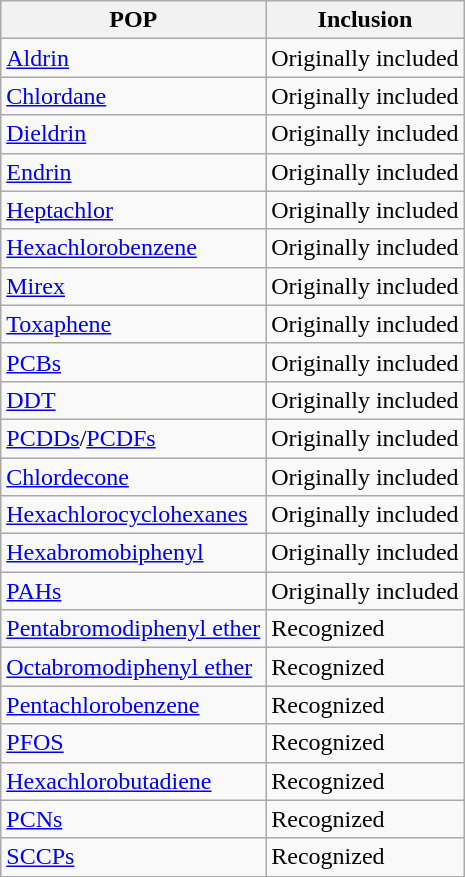<table class="wikitable">
<tr>
<th>POP</th>
<th>Inclusion</th>
</tr>
<tr>
<td><a href='#'>Aldrin</a></td>
<td>Originally included</td>
</tr>
<tr>
<td><a href='#'>Chlordane</a></td>
<td>Originally included</td>
</tr>
<tr>
<td><a href='#'>Dieldrin</a></td>
<td>Originally included</td>
</tr>
<tr>
<td><a href='#'>Endrin</a></td>
<td>Originally included</td>
</tr>
<tr>
<td><a href='#'>Heptachlor</a></td>
<td>Originally included</td>
</tr>
<tr>
<td><a href='#'>Hexachlorobenzene</a></td>
<td>Originally included</td>
</tr>
<tr>
<td><a href='#'>Mirex</a></td>
<td>Originally included</td>
</tr>
<tr>
<td><a href='#'>Toxaphene</a></td>
<td>Originally included</td>
</tr>
<tr>
<td><a href='#'>PCBs</a></td>
<td>Originally included</td>
</tr>
<tr>
<td><a href='#'>DDT</a></td>
<td>Originally included</td>
</tr>
<tr>
<td><a href='#'>PCDDs</a>/<a href='#'>PCDFs</a></td>
<td>Originally included</td>
</tr>
<tr>
<td><a href='#'>Chlordecone</a></td>
<td>Originally included</td>
</tr>
<tr>
<td><a href='#'>Hexachlorocyclohexanes</a></td>
<td>Originally included</td>
</tr>
<tr>
<td><a href='#'>Hexabromobiphenyl</a></td>
<td>Originally included</td>
</tr>
<tr>
<td><a href='#'>PAHs</a></td>
<td>Originally included</td>
</tr>
<tr>
<td><a href='#'>Pentabromodiphenyl ether</a></td>
<td>Recognized</td>
</tr>
<tr>
<td><a href='#'>Octabromodiphenyl ether</a></td>
<td>Recognized</td>
</tr>
<tr>
<td><a href='#'>Pentachlorobenzene</a></td>
<td>Recognized</td>
</tr>
<tr>
<td><a href='#'>PFOS</a></td>
<td>Recognized</td>
</tr>
<tr>
<td><a href='#'>Hexachlorobutadiene</a></td>
<td>Recognized</td>
</tr>
<tr>
<td><a href='#'>PCNs</a></td>
<td>Recognized</td>
</tr>
<tr>
<td><a href='#'>SCCPs</a></td>
<td>Recognized</td>
</tr>
</table>
